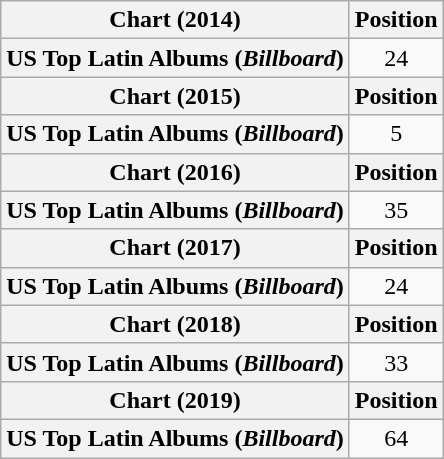<table class="wikitable plainrowheaders" style="text-align:center">
<tr>
<th scope="col">Chart (2014)</th>
<th scope="col">Position</th>
</tr>
<tr>
<th scope="row">US Top Latin Albums (<em>Billboard</em>)</th>
<td>24</td>
</tr>
<tr>
<th scope="col">Chart (2015)</th>
<th scope="col">Position</th>
</tr>
<tr>
<th scope="row">US Top Latin Albums (<em>Billboard</em>)</th>
<td>5</td>
</tr>
<tr>
<th scope="col">Chart (2016)</th>
<th scope="col">Position</th>
</tr>
<tr>
<th scope="row">US Top Latin Albums (<em>Billboard</em>)</th>
<td>35</td>
</tr>
<tr>
<th scope="col">Chart (2017)</th>
<th scope="col">Position</th>
</tr>
<tr>
<th scope="row">US Top Latin Albums (<em>Billboard</em>)</th>
<td>24</td>
</tr>
<tr>
<th scope="col">Chart (2018)</th>
<th scope="col">Position</th>
</tr>
<tr>
<th scope="row">US Top Latin Albums (<em>Billboard</em>)</th>
<td>33</td>
</tr>
<tr>
<th scope="col">Chart (2019)</th>
<th scope="col">Position</th>
</tr>
<tr>
<th scope="row">US Top Latin Albums (<em>Billboard</em>)</th>
<td>64</td>
</tr>
</table>
